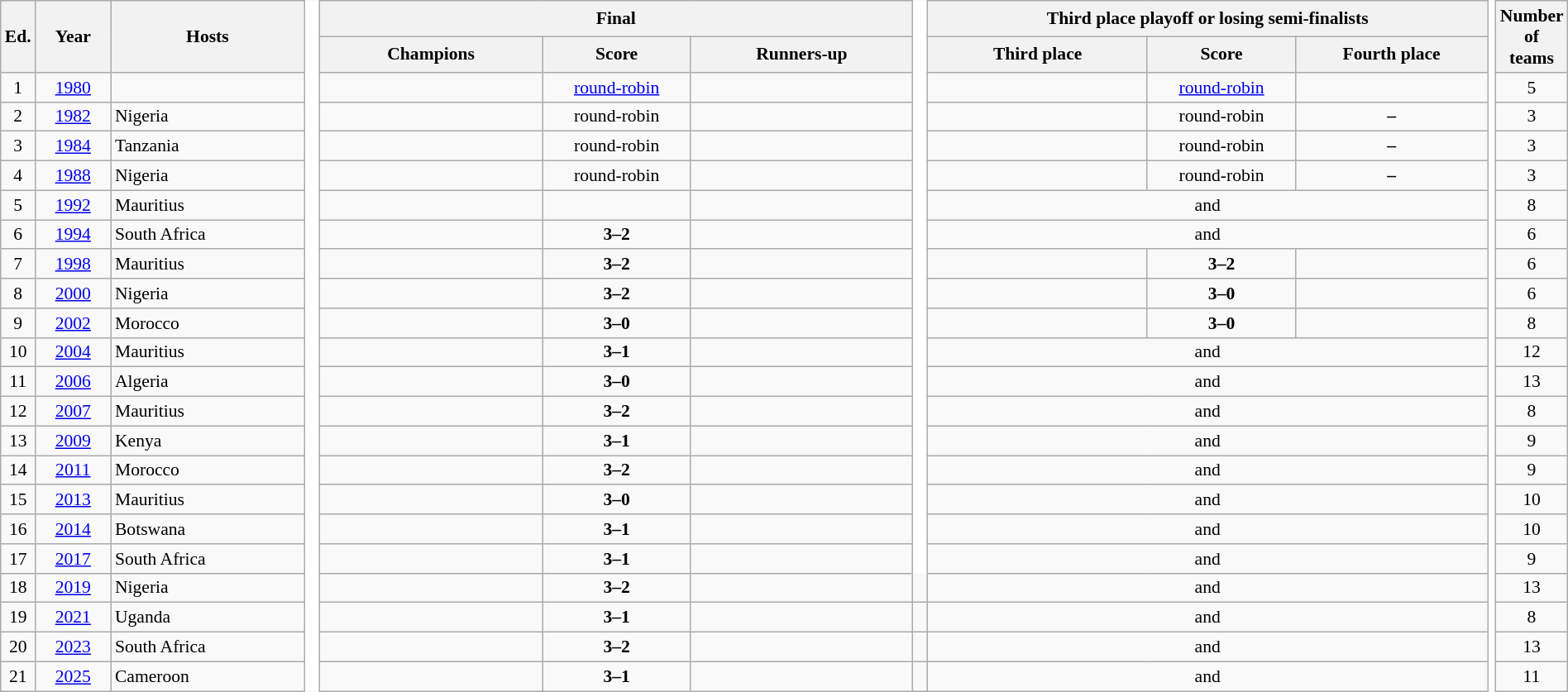<table class="wikitable sortable" style="font-size:90%; text-align:center; width:100%;">
<tr>
<th rowspan="2" style="width:2%;">Ed.</th>
<th rowspan="2" style="width:5%;">Year</th>
<th rowspan="2" style="width:13%;">Hosts</th>
<td rowspan="23" width="1%" style="background-color:#ffffff;border-top-style:hidden; border-bottom-style:hidden;"></td>
<th colspan="3">Final</th>
<td rowspan="19" width="1%" style="background-color:#ffffff;border-top-style:hidden; border-bottom-style:hidden;"></td>
<th colspan="3">Third place playoff or losing semi-finalists</th>
<td rowspan="23" width="1%" style="background-color:#ffffff;border-top-style:hidden; border-bottom-style:hidden;"></td>
<th rowspan="2">Number of teams</th>
</tr>
<tr>
<th style="width:15%; ">Champions</th>
<th style="width:10%; ">Score</th>
<th style="width:15%; ">Runners-up</th>
<th style="width:15%; ">Third place</th>
<th style="width:10%; ">Score</th>
<th style="width:15%; ">Fourth place</th>
</tr>
<tr>
<td>1</td>
<td><a href='#'>1980</a></td>
<td align="left"></td>
<td><strong></strong></td>
<td><a href='#'>round-robin</a></td>
<td></td>
<td></td>
<td><a href='#'>round-robin</a></td>
<td></td>
<td>5</td>
</tr>
<tr>
<td>2</td>
<td><a href='#'>1982</a></td>
<td align="left">Nigeria</td>
<td><strong></strong></td>
<td>round-robin</td>
<td></td>
<td></td>
<td>round-robin</td>
<td><strong>–</strong></td>
<td>3</td>
</tr>
<tr>
<td>3</td>
<td><a href='#'>1984</a></td>
<td align="left">Tanzania</td>
<td><strong></strong></td>
<td>round-robin</td>
<td></td>
<td></td>
<td>round-robin</td>
<td><strong>–</strong></td>
<td>3</td>
</tr>
<tr>
<td>4</td>
<td><a href='#'>1988</a></td>
<td align="left">Nigeria</td>
<td><strong></strong></td>
<td>round-robin</td>
<td></td>
<td></td>
<td>round-robin</td>
<td><strong>–</strong></td>
<td>3</td>
</tr>
<tr>
<td>5</td>
<td><a href='#'>1992</a></td>
<td align="left">Mauritius</td>
<td><strong></strong></td>
<td></td>
<td></td>
<td colspan="3"> and </td>
<td>8</td>
</tr>
<tr>
<td>6</td>
<td><a href='#'>1994</a></td>
<td align="left">South Africa</td>
<td><strong></strong></td>
<td><strong>3–2</strong></td>
<td></td>
<td colspan="3"> and </td>
<td>6</td>
</tr>
<tr>
<td>7</td>
<td><a href='#'>1998</a></td>
<td align="left">Mauritius</td>
<td><strong></strong></td>
<td><strong>3–2</strong></td>
<td></td>
<td></td>
<td><strong>3–2</strong></td>
<td></td>
<td>6</td>
</tr>
<tr>
<td>8</td>
<td><a href='#'>2000</a></td>
<td align="left">Nigeria</td>
<td><strong></strong></td>
<td><strong>3–2</strong></td>
<td></td>
<td></td>
<td><strong>3–0</strong></td>
<td></td>
<td>6</td>
</tr>
<tr>
<td>9</td>
<td><a href='#'>2002</a></td>
<td align="left">Morocco</td>
<td><strong></strong></td>
<td><strong>3–0</strong></td>
<td></td>
<td></td>
<td><strong>3–0</strong></td>
<td></td>
<td>8</td>
</tr>
<tr>
<td>10</td>
<td><a href='#'>2004</a></td>
<td align="left">Mauritius</td>
<td><strong></strong></td>
<td><strong>3–1</strong></td>
<td></td>
<td colspan="3"> and </td>
<td>12</td>
</tr>
<tr>
<td>11</td>
<td><a href='#'>2006</a></td>
<td align="left">Algeria</td>
<td><strong></strong></td>
<td><strong>3–0</strong></td>
<td></td>
<td colspan="3"> and </td>
<td>13</td>
</tr>
<tr>
<td>12</td>
<td><a href='#'>2007</a></td>
<td align="left">Mauritius</td>
<td><strong></strong></td>
<td><strong>3–2</strong></td>
<td></td>
<td colspan="3"> and </td>
<td>8</td>
</tr>
<tr>
<td>13</td>
<td><a href='#'>2009</a></td>
<td align="left">Kenya</td>
<td><strong></strong></td>
<td><strong>3–1</strong></td>
<td></td>
<td colspan="3"> and </td>
<td>9</td>
</tr>
<tr>
<td>14</td>
<td><a href='#'>2011</a></td>
<td align="left">Morocco</td>
<td><strong></strong></td>
<td><strong>3–2</strong></td>
<td></td>
<td colspan="3"> and </td>
<td>9</td>
</tr>
<tr>
<td>15</td>
<td><a href='#'>2013</a></td>
<td align="left">Mauritius</td>
<td><strong></strong></td>
<td><strong>3–0</strong></td>
<td></td>
<td colspan="3"> and </td>
<td>10</td>
</tr>
<tr>
<td>16</td>
<td><a href='#'>2014</a></td>
<td align="left">Botswana</td>
<td><strong></strong></td>
<td><strong>3–1</strong></td>
<td></td>
<td colspan="3"> and </td>
<td>10</td>
</tr>
<tr>
<td>17</td>
<td><a href='#'>2017</a></td>
<td align="left">South Africa</td>
<td><strong></strong></td>
<td><strong>3–1</strong></td>
<td></td>
<td colspan="3"> and </td>
<td>9</td>
</tr>
<tr>
<td>18</td>
<td><a href='#'>2019</a></td>
<td align="left">Nigeria</td>
<td><strong></strong></td>
<td><strong>3–2</strong></td>
<td></td>
<td></td>
<td colspan="3"> and </td>
<td>13</td>
</tr>
<tr>
<td>19</td>
<td><a href='#'>2021</a></td>
<td align="left">Uganda</td>
<td><strong></strong></td>
<td><strong>3–1</strong></td>
<td></td>
<td></td>
<td colspan="3"> and </td>
<td>8</td>
</tr>
<tr>
<td>20</td>
<td><a href='#'>2023</a></td>
<td align="left">South Africa</td>
<td><strong></strong></td>
<td><strong>3–2</strong></td>
<td></td>
<td></td>
<td colspan="3"> and </td>
<td>13</td>
</tr>
<tr>
<td>21</td>
<td><a href='#'>2025</a></td>
<td align="left">Cameroon</td>
<td><strong></strong></td>
<td><strong>3–1</strong></td>
<td></td>
<td></td>
<td colspan="3"> and </td>
<td>11</td>
</tr>
</table>
